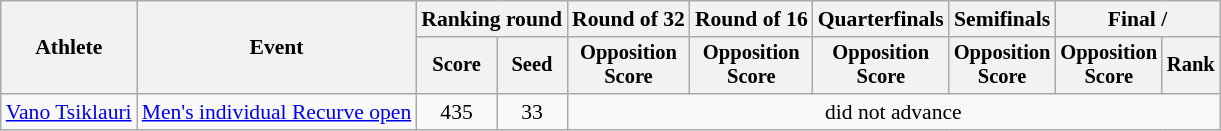<table class="wikitable" style="font-size:90%">
<tr>
<th rowspan=2>Athlete</th>
<th rowspan=2>Event</th>
<th colspan="2">Ranking round</th>
<th>Round of 32</th>
<th>Round of 16</th>
<th>Quarterfinals</th>
<th>Semifinals</th>
<th colspan="2">Final / </th>
</tr>
<tr style="font-size:95%">
<th>Score</th>
<th>Seed</th>
<th>Opposition<br>Score</th>
<th>Opposition<br>Score</th>
<th>Opposition<br>Score</th>
<th>Opposition<br>Score</th>
<th>Opposition<br>Score</th>
<th>Rank</th>
</tr>
<tr align=center>
<td align=left><a href='#'>Vano Tsiklauri</a></td>
<td align=left><a href='#'>Men's individual Recurve open</a></td>
<td>435</td>
<td>33</td>
<td colspan=6>did not advance</td>
</tr>
</table>
